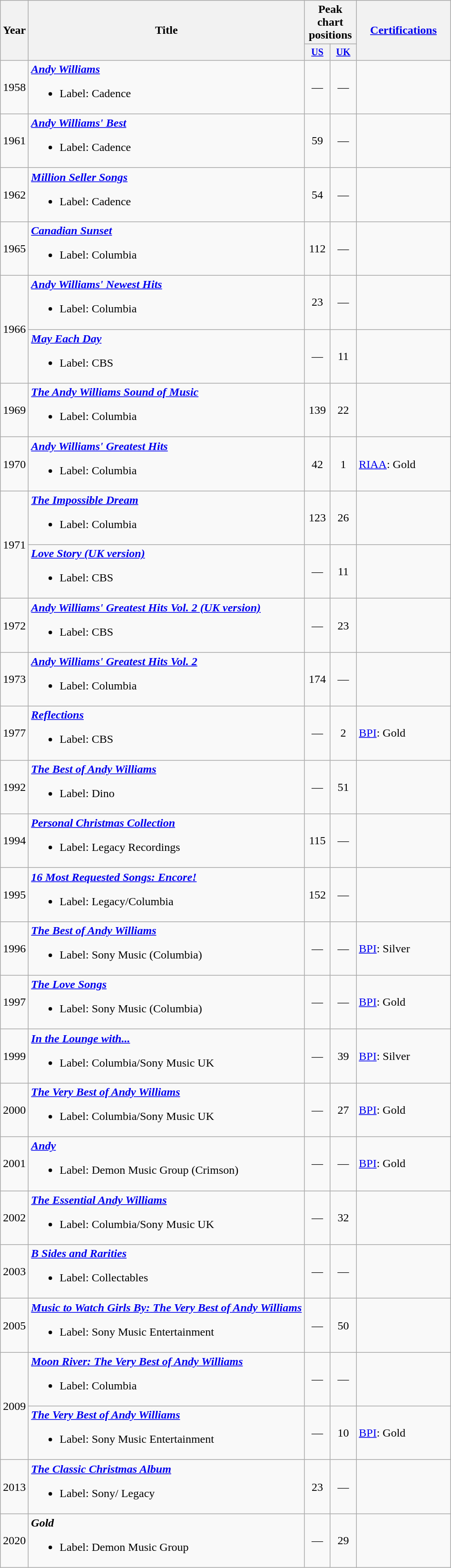<table class="wikitable">
<tr>
<th rowspan="2">Year</th>
<th rowspan="2">Title</th>
<th colspan="2">Peak chart positions</th>
<th rowspan="2" style="width:125px;"><a href='#'>Certifications</a></th>
</tr>
<tr style="font-size:smaller;">
<th width="30"><a href='#'>US</a><br></th>
<th width="30"><a href='#'>UK</a><br></th>
</tr>
<tr>
<td>1958</td>
<td><strong><em><a href='#'>Andy Williams</a></em></strong><br><ul><li>Label: Cadence</li></ul></td>
<td style="text-align:center;">—</td>
<td style="text-align:center;">—</td>
<td></td>
</tr>
<tr>
<td>1961</td>
<td><strong><em><a href='#'>Andy Williams' Best</a></em></strong><br><ul><li>Label: Cadence</li></ul></td>
<td style="text-align:center;">59</td>
<td style="text-align:center;">—</td>
<td></td>
</tr>
<tr>
<td>1962</td>
<td><strong><em><a href='#'>Million Seller Songs</a></em></strong><br><ul><li>Label: Cadence</li></ul></td>
<td style="text-align:center;">54</td>
<td style="text-align:center;">—</td>
<td></td>
</tr>
<tr>
<td>1965</td>
<td><strong><em><a href='#'>Canadian Sunset</a></em></strong><br><ul><li>Label: Columbia</li></ul></td>
<td style="text-align:center;">112</td>
<td style="text-align:center;">—</td>
<td></td>
</tr>
<tr>
<td rowspan="2">1966</td>
<td><strong><em><a href='#'>Andy Williams' Newest Hits</a></em></strong><br><ul><li>Label: Columbia</li></ul></td>
<td style="text-align:center;">23</td>
<td style="text-align:center;">—</td>
<td></td>
</tr>
<tr>
<td><strong><em><a href='#'>May Each Day</a></em></strong><br><ul><li>Label: CBS</li></ul></td>
<td style="text-align:center;">—</td>
<td style="text-align:center;">11</td>
<td></td>
</tr>
<tr>
<td>1969</td>
<td><strong><em><a href='#'>The Andy Williams Sound of Music</a></em></strong><br><ul><li>Label: Columbia</li></ul></td>
<td style="text-align:center;">139</td>
<td style="text-align:center;">22</td>
<td></td>
</tr>
<tr>
<td>1970</td>
<td><strong><em><a href='#'>Andy Williams' Greatest Hits</a></em></strong><br><ul><li>Label: Columbia</li></ul></td>
<td style="text-align:center;">42</td>
<td style="text-align:center;">1</td>
<td><a href='#'>RIAA</a>: Gold</td>
</tr>
<tr>
<td rowspan="2">1971</td>
<td><strong><em><a href='#'>The Impossible Dream</a></em></strong><br><ul><li>Label: Columbia</li></ul></td>
<td style="text-align:center;">123</td>
<td style="text-align:center;">26</td>
<td></td>
</tr>
<tr>
<td><strong><em><a href='#'>Love Story (UK version)</a></em></strong><br><ul><li>Label: CBS</li></ul></td>
<td style="text-align:center;">—</td>
<td style="text-align:center;">11</td>
<td></td>
</tr>
<tr>
<td>1972</td>
<td><strong><em><a href='#'>Andy Williams' Greatest Hits Vol. 2 (UK version)</a></em></strong><br><ul><li>Label: CBS</li></ul></td>
<td style="text-align:center;">—</td>
<td style="text-align:center;">23</td>
<td></td>
</tr>
<tr>
<td>1973</td>
<td><strong><em><a href='#'>Andy Williams' Greatest Hits Vol. 2</a></em></strong><br><ul><li>Label: Columbia</li></ul></td>
<td style="text-align:center;">174</td>
<td style="text-align:center;">—</td>
<td></td>
</tr>
<tr>
<td>1977</td>
<td><strong><em><a href='#'>Reflections</a></em></strong><br><ul><li>Label: CBS</li></ul></td>
<td style="text-align:center;">—</td>
<td style="text-align:center;">2</td>
<td><a href='#'>BPI</a>: Gold</td>
</tr>
<tr>
<td>1992</td>
<td><strong><em><a href='#'>The Best of Andy Williams</a></em></strong><br><ul><li>Label: Dino</li></ul></td>
<td style="text-align:center;">—</td>
<td style="text-align:center;">51</td>
<td></td>
</tr>
<tr>
<td>1994</td>
<td><strong><em><a href='#'>Personal Christmas Collection</a></em></strong><br><ul><li>Label: Legacy Recordings</li></ul></td>
<td style="text-align:center;">115</td>
<td style="text-align:center;">—</td>
<td></td>
</tr>
<tr>
<td>1995</td>
<td><strong><em><a href='#'>16 Most Requested Songs: Encore!</a></em></strong><br><ul><li>Label: Legacy/Columbia</li></ul></td>
<td style="text-align:center;">152</td>
<td style="text-align:center;">—</td>
<td></td>
</tr>
<tr>
<td>1996</td>
<td><strong><em><a href='#'>The Best of Andy Williams</a></em></strong><br><ul><li>Label: Sony Music (Columbia)</li></ul></td>
<td style="text-align:center;">—</td>
<td style="text-align:center;">—</td>
<td><a href='#'>BPI</a>: Silver</td>
</tr>
<tr>
<td>1997</td>
<td><strong><em><a href='#'>The Love Songs</a></em></strong><br><ul><li>Label: Sony Music (Columbia)</li></ul></td>
<td style="text-align:center;">—</td>
<td style="text-align:center;">—</td>
<td><a href='#'>BPI</a>: Gold</td>
</tr>
<tr>
<td>1999</td>
<td><strong><em><a href='#'>In the Lounge with...</a></em></strong><br><ul><li>Label: Columbia/Sony Music UK</li></ul></td>
<td style="text-align:center;">—</td>
<td style="text-align:center;">39</td>
<td><a href='#'>BPI</a>: Silver</td>
</tr>
<tr>
<td>2000</td>
<td><strong><em><a href='#'>The Very Best of Andy Williams</a></em></strong><br><ul><li>Label: Columbia/Sony Music UK</li></ul></td>
<td style="text-align:center;">—</td>
<td style="text-align:center;">27</td>
<td><a href='#'>BPI</a>: Gold</td>
</tr>
<tr>
<td>2001</td>
<td><strong><em><a href='#'>Andy</a></em></strong><br><ul><li>Label: Demon Music Group (Crimson)</li></ul></td>
<td style="text-align:center;">—</td>
<td style="text-align:center;">—</td>
<td><a href='#'>BPI</a>: Gold</td>
</tr>
<tr>
<td>2002</td>
<td><strong><em><a href='#'>The Essential Andy Williams</a></em></strong><br><ul><li>Label: Columbia/Sony Music UK</li></ul></td>
<td style="text-align:center;">—</td>
<td style="text-align:center;">32</td>
<td></td>
</tr>
<tr>
<td>2003</td>
<td><strong><em><a href='#'>B Sides and Rarities</a></em></strong><br><ul><li>Label: Collectables</li></ul></td>
<td style="text-align:center;">—</td>
<td style="text-align:center;">—</td>
<td></td>
</tr>
<tr>
<td>2005</td>
<td><strong><em><a href='#'>Music to Watch Girls By: The Very Best of Andy Williams</a></em></strong><br><ul><li>Label: Sony Music Entertainment</li></ul></td>
<td style="text-align:center;">—</td>
<td style="text-align:center;">50</td>
<td></td>
</tr>
<tr>
<td rowspan="2">2009</td>
<td><strong><em><a href='#'>Moon River: The Very Best of Andy Williams</a></em></strong><br><ul><li>Label: Columbia</li></ul></td>
<td style="text-align:center;">—</td>
<td style="text-align:center;">—</td>
<td></td>
</tr>
<tr>
<td><strong><em><a href='#'>The Very Best of Andy Williams</a></em></strong><br><ul><li>Label: Sony Music Entertainment</li></ul></td>
<td style="text-align:center;">—</td>
<td style="text-align:center;">10</td>
<td><a href='#'>BPI</a>: Gold</td>
</tr>
<tr>
<td>2013</td>
<td><strong><em><a href='#'>The Classic Christmas Album</a></em></strong><br><ul><li>Label: Sony/ Legacy</li></ul></td>
<td style="text-align:center;">23</td>
<td style="text-align:center;">—</td>
<td></td>
</tr>
<tr>
<td>2020</td>
<td><strong><em>Gold</em></strong><br><ul><li>Label: Demon Music Group</li></ul></td>
<td style="text-align:center;">—</td>
<td style="text-align:center;">29</td>
<td></td>
</tr>
</table>
